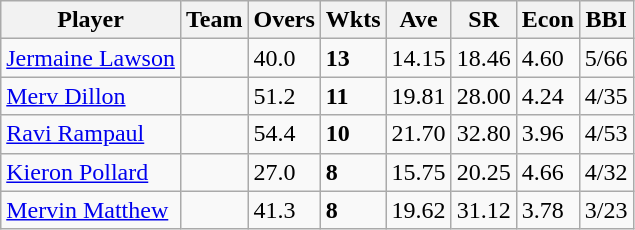<table class="wikitable">
<tr>
<th>Player</th>
<th>Team</th>
<th>Overs</th>
<th>Wkts</th>
<th>Ave</th>
<th>SR</th>
<th>Econ</th>
<th>BBI</th>
</tr>
<tr>
<td><a href='#'>Jermaine Lawson</a></td>
<td></td>
<td>40.0</td>
<td><strong>13</strong></td>
<td>14.15</td>
<td>18.46</td>
<td>4.60</td>
<td>5/66</td>
</tr>
<tr>
<td><a href='#'>Merv Dillon</a></td>
<td></td>
<td>51.2</td>
<td><strong>11</strong></td>
<td>19.81</td>
<td>28.00</td>
<td>4.24</td>
<td>4/35</td>
</tr>
<tr>
<td><a href='#'>Ravi Rampaul</a></td>
<td></td>
<td>54.4</td>
<td><strong>10</strong></td>
<td>21.70</td>
<td>32.80</td>
<td>3.96</td>
<td>4/53</td>
</tr>
<tr>
<td><a href='#'>Kieron Pollard</a></td>
<td></td>
<td>27.0</td>
<td><strong>8</strong></td>
<td>15.75</td>
<td>20.25</td>
<td>4.66</td>
<td>4/32</td>
</tr>
<tr>
<td><a href='#'>Mervin Matthew</a></td>
<td></td>
<td>41.3</td>
<td><strong>8</strong></td>
<td>19.62</td>
<td>31.12</td>
<td>3.78</td>
<td>3/23</td>
</tr>
</table>
